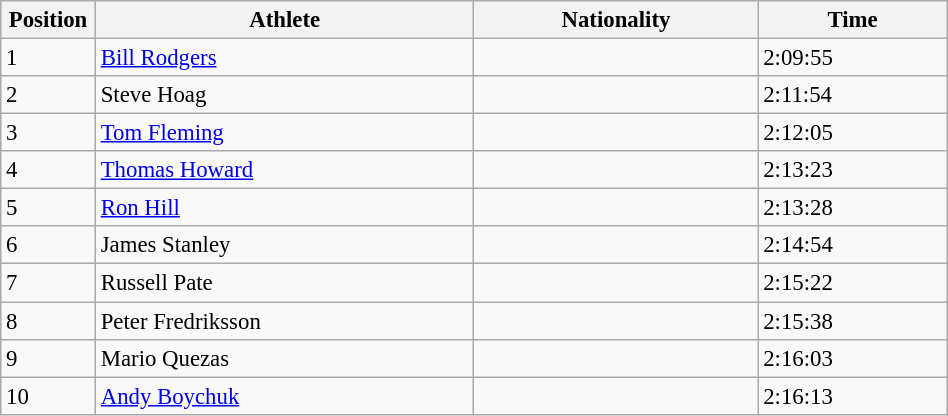<table class="wikitable sortable"  style="font-size:95%; width:50%;">
<tr>
<th style="width:10%;">Position</th>
<th style="width:40%;">Athlete</th>
<th style="width:30%;">Nationality</th>
<th style="width:20%;">Time</th>
</tr>
<tr>
<td>1</td>
<td><a href='#'>Bill Rodgers</a></td>
<td></td>
<td>2:09:55</td>
</tr>
<tr>
<td>2</td>
<td>Steve Hoag</td>
<td></td>
<td>2:11:54</td>
</tr>
<tr>
<td>3</td>
<td><a href='#'>Tom Fleming</a></td>
<td></td>
<td>2:12:05</td>
</tr>
<tr>
<td>4</td>
<td><a href='#'>Thomas Howard</a></td>
<td></td>
<td>2:13:23</td>
</tr>
<tr>
<td>5</td>
<td><a href='#'>Ron Hill</a></td>
<td></td>
<td>2:13:28</td>
</tr>
<tr>
<td>6</td>
<td>James Stanley</td>
<td></td>
<td>2:14:54</td>
</tr>
<tr>
<td>7</td>
<td>Russell Pate</td>
<td></td>
<td>2:15:22</td>
</tr>
<tr>
<td>8</td>
<td>Peter Fredriksson</td>
<td></td>
<td>2:15:38</td>
</tr>
<tr>
<td>9</td>
<td>Mario Quezas</td>
<td></td>
<td>2:16:03</td>
</tr>
<tr>
<td>10</td>
<td><a href='#'>Andy Boychuk</a></td>
<td></td>
<td>2:16:13</td>
</tr>
</table>
